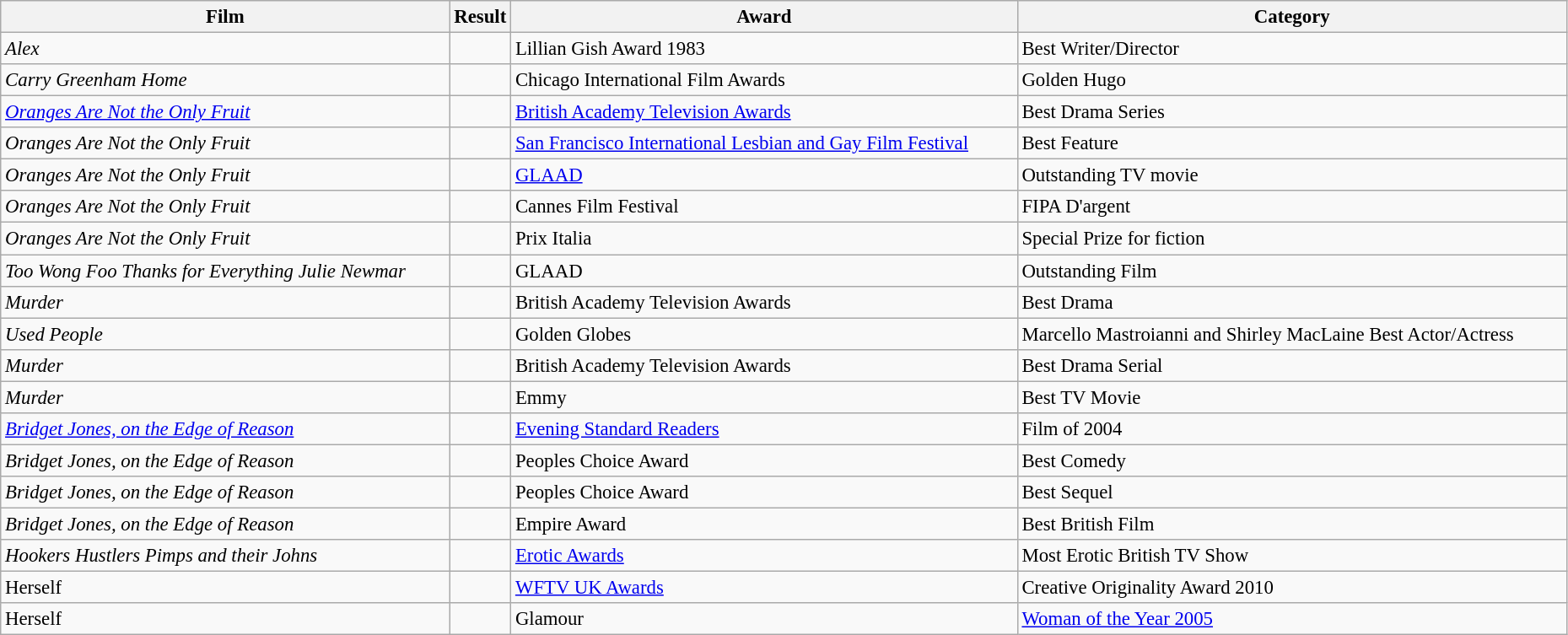<table class="wikitable sortable" style="font-size:95%" width="98%">
<tr>
<th>Film</th>
<th style="width: 2em">Result</th>
<th>Award</th>
<th>Category</th>
</tr>
<tr>
<td><em>Alex</em></td>
<td></td>
<td>Lillian Gish Award 1983</td>
<td>Best Writer/Director</td>
</tr>
<tr>
<td><em>Carry Greenham Home</em></td>
<td></td>
<td>Chicago International Film Awards</td>
<td>Golden Hugo</td>
</tr>
<tr>
<td><em><a href='#'>Oranges Are Not the Only Fruit</a></em></td>
<td></td>
<td><a href='#'>British Academy Television Awards</a></td>
<td>Best Drama Series</td>
</tr>
<tr>
<td><em>Oranges Are Not the Only Fruit</em></td>
<td></td>
<td><a href='#'>San Francisco International Lesbian and Gay Film Festival</a></td>
<td>Best Feature</td>
</tr>
<tr>
<td><em>Oranges Are Not the Only Fruit</em></td>
<td></td>
<td><a href='#'>GLAAD</a></td>
<td>Outstanding TV movie</td>
</tr>
<tr>
<td><em>Oranges Are Not the Only Fruit</em></td>
<td></td>
<td>Cannes Film Festival</td>
<td>FIPA D'argent</td>
</tr>
<tr>
<td><em>Oranges Are Not the Only Fruit</em></td>
<td></td>
<td>Prix Italia</td>
<td>Special Prize for fiction</td>
</tr>
<tr>
<td><em>Too Wong Foo Thanks for Everything Julie Newmar</em></td>
<td></td>
<td>GLAAD</td>
<td>Outstanding Film</td>
</tr>
<tr>
<td><em>Murder </em></td>
<td></td>
<td>British Academy Television Awards</td>
<td>Best Drama</td>
</tr>
<tr>
<td><em>Used People</em></td>
<td></td>
<td>Golden Globes</td>
<td>Marcello Mastroianni and Shirley MacLaine Best Actor/Actress</td>
</tr>
<tr>
<td><em>Murder</em></td>
<td></td>
<td>British Academy Television Awards</td>
<td>Best Drama Serial</td>
</tr>
<tr>
<td><em>Murder</em></td>
<td></td>
<td>Emmy</td>
<td>Best TV Movie</td>
</tr>
<tr>
<td><em><a href='#'>Bridget Jones, on the Edge of Reason</a></em></td>
<td></td>
<td><a href='#'>Evening Standard Readers</a></td>
<td>Film of 2004</td>
</tr>
<tr>
<td><em>Bridget Jones, on the Edge of Reason</em></td>
<td></td>
<td>Peoples Choice Award</td>
<td>Best Comedy</td>
</tr>
<tr>
<td><em>Bridget Jones, on the Edge of Reason</em></td>
<td></td>
<td>Peoples Choice Award</td>
<td>Best Sequel</td>
</tr>
<tr>
<td><em>Bridget Jones, on the Edge of Reason</em></td>
<td></td>
<td>Empire Award</td>
<td>Best British Film</td>
</tr>
<tr>
<td><em>Hookers Hustlers Pimps and their Johns</em></td>
<td></td>
<td><a href='#'>Erotic Awards</a></td>
<td>Most Erotic British TV Show</td>
</tr>
<tr>
<td>Herself</td>
<td></td>
<td><a href='#'>WFTV UK Awards</a></td>
<td>Creative Originality Award 2010</td>
</tr>
<tr>
<td>Herself</td>
<td></td>
<td>Glamour</td>
<td><a href='#'>Woman of the Year 2005</a></td>
</tr>
</table>
